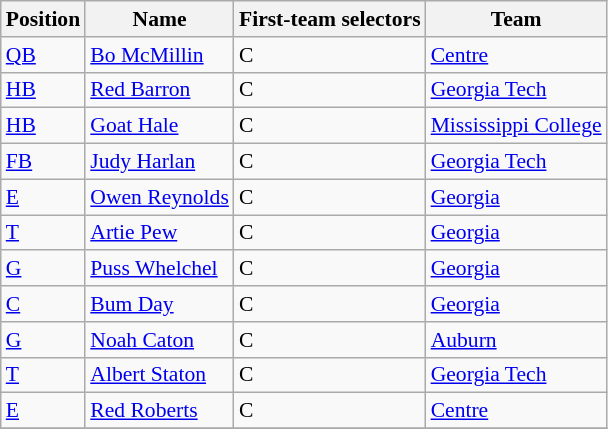<table class="wikitable" style="font-size: 90%">
<tr>
<th>Position</th>
<th>Name</th>
<th>First-team selectors</th>
<th>Team</th>
</tr>
<tr>
<td><a href='#'>QB</a></td>
<td><a href='#'>Bo McMillin</a></td>
<td>C</td>
<td><a href='#'>Centre</a></td>
</tr>
<tr>
<td><a href='#'>HB</a></td>
<td><a href='#'>Red Barron</a></td>
<td>C</td>
<td><a href='#'>Georgia Tech</a></td>
</tr>
<tr>
<td><a href='#'>HB</a></td>
<td><a href='#'>Goat Hale</a></td>
<td>C</td>
<td><a href='#'>Mississippi College</a></td>
</tr>
<tr>
<td><a href='#'>FB</a></td>
<td><a href='#'>Judy Harlan</a></td>
<td>C</td>
<td><a href='#'>Georgia Tech</a></td>
</tr>
<tr>
<td><a href='#'>E</a></td>
<td><a href='#'>Owen Reynolds</a></td>
<td>C</td>
<td><a href='#'>Georgia</a></td>
</tr>
<tr>
<td><a href='#'>T</a></td>
<td><a href='#'>Artie Pew</a></td>
<td>C</td>
<td><a href='#'>Georgia</a></td>
</tr>
<tr>
<td><a href='#'>G</a></td>
<td><a href='#'>Puss Whelchel</a></td>
<td>C</td>
<td><a href='#'>Georgia</a></td>
</tr>
<tr>
<td><a href='#'>C</a></td>
<td><a href='#'>Bum Day</a></td>
<td>C</td>
<td><a href='#'>Georgia</a></td>
</tr>
<tr>
<td><a href='#'>G</a></td>
<td><a href='#'>Noah Caton</a></td>
<td>C</td>
<td><a href='#'>Auburn</a></td>
</tr>
<tr>
<td><a href='#'>T</a></td>
<td><a href='#'>Albert Staton</a></td>
<td>C</td>
<td><a href='#'>Georgia Tech</a></td>
</tr>
<tr>
<td><a href='#'>E</a></td>
<td><a href='#'>Red Roberts</a></td>
<td>C</td>
<td><a href='#'>Centre</a></td>
</tr>
<tr>
</tr>
</table>
